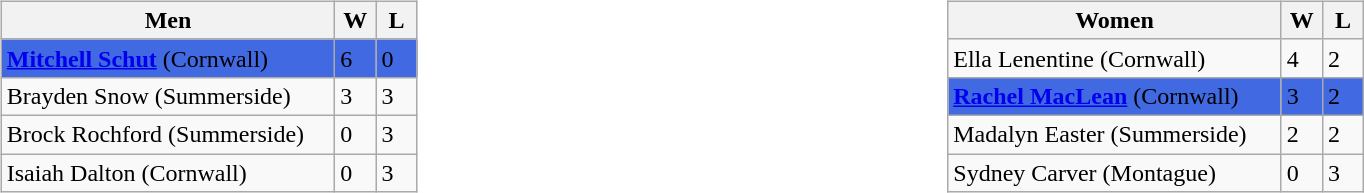<table>
<tr>
<td valign=top width=20%><br><table class=wikitable>
<tr>
<th width=215>Men</th>
<th width=20>W</th>
<th width=20>L</th>
</tr>
<tr bgcolor=#4169E1>
<td><strong><a href='#'>Mitchell Schut</a></strong> (Cornwall)</td>
<td>6</td>
<td>0</td>
</tr>
<tr>
<td>Brayden Snow (Summerside)</td>
<td>3</td>
<td>3</td>
</tr>
<tr>
<td>Brock Rochford (Summerside)</td>
<td>0</td>
<td>3</td>
</tr>
<tr>
<td>Isaiah Dalton (Cornwall)</td>
<td>0</td>
<td>3</td>
</tr>
</table>
</td>
<td valign=top width=20%><br><table class=wikitable>
<tr>
<th width=215>Women</th>
<th width=20>W</th>
<th width=20>L</th>
</tr>
<tr>
<td>Ella Lenentine (Cornwall)</td>
<td>4</td>
<td>2</td>
</tr>
<tr bgcolor=#4169E1>
<td><strong><a href='#'>Rachel MacLean</a></strong> (Cornwall)</td>
<td>3</td>
<td>2</td>
</tr>
<tr>
<td>Madalyn Easter (Summerside)</td>
<td>2</td>
<td>2</td>
</tr>
<tr>
<td>Sydney Carver (Montague)</td>
<td>0</td>
<td>3</td>
</tr>
</table>
</td>
</tr>
</table>
